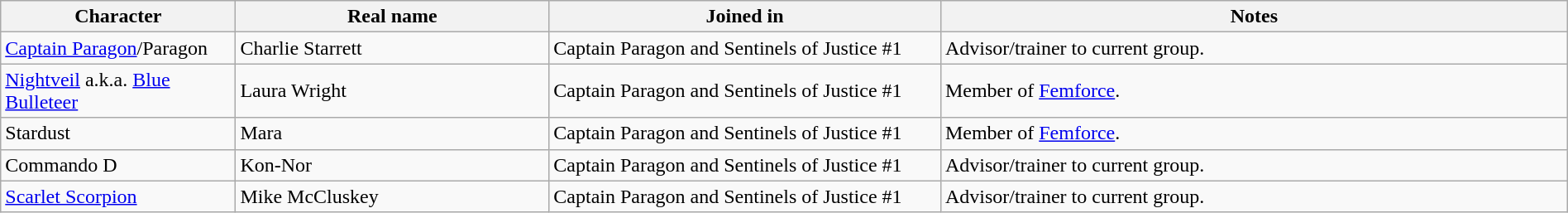<table class="wikitable" width=100%>
<tr>
<th width=15%>Character</th>
<th width=20%>Real name</th>
<th width=25%>Joined in</th>
<th width=40%>Notes</th>
</tr>
<tr>
<td><a href='#'>Captain Paragon</a>/Paragon</td>
<td>Charlie Starrett</td>
<td>Captain Paragon and Sentinels of Justice #1</td>
<td>Advisor/trainer to current group.</td>
</tr>
<tr>
<td><a href='#'>Nightveil</a> a.k.a. <a href='#'>Blue Bulleteer</a></td>
<td>Laura Wright</td>
<td>Captain Paragon and Sentinels of Justice #1</td>
<td>Member of <a href='#'>Femforce</a>.</td>
</tr>
<tr>
<td>Stardust</td>
<td>Mara</td>
<td>Captain Paragon and Sentinels of Justice #1</td>
<td>Member of <a href='#'>Femforce</a>.</td>
</tr>
<tr>
<td>Commando D</td>
<td>Kon-Nor</td>
<td>Captain Paragon and Sentinels of Justice #1</td>
<td>Advisor/trainer to current group.</td>
</tr>
<tr>
<td><a href='#'>Scarlet Scorpion</a></td>
<td>Mike McCluskey</td>
<td>Captain Paragon and Sentinels of Justice #1</td>
<td>Advisor/trainer to current group.</td>
</tr>
</table>
